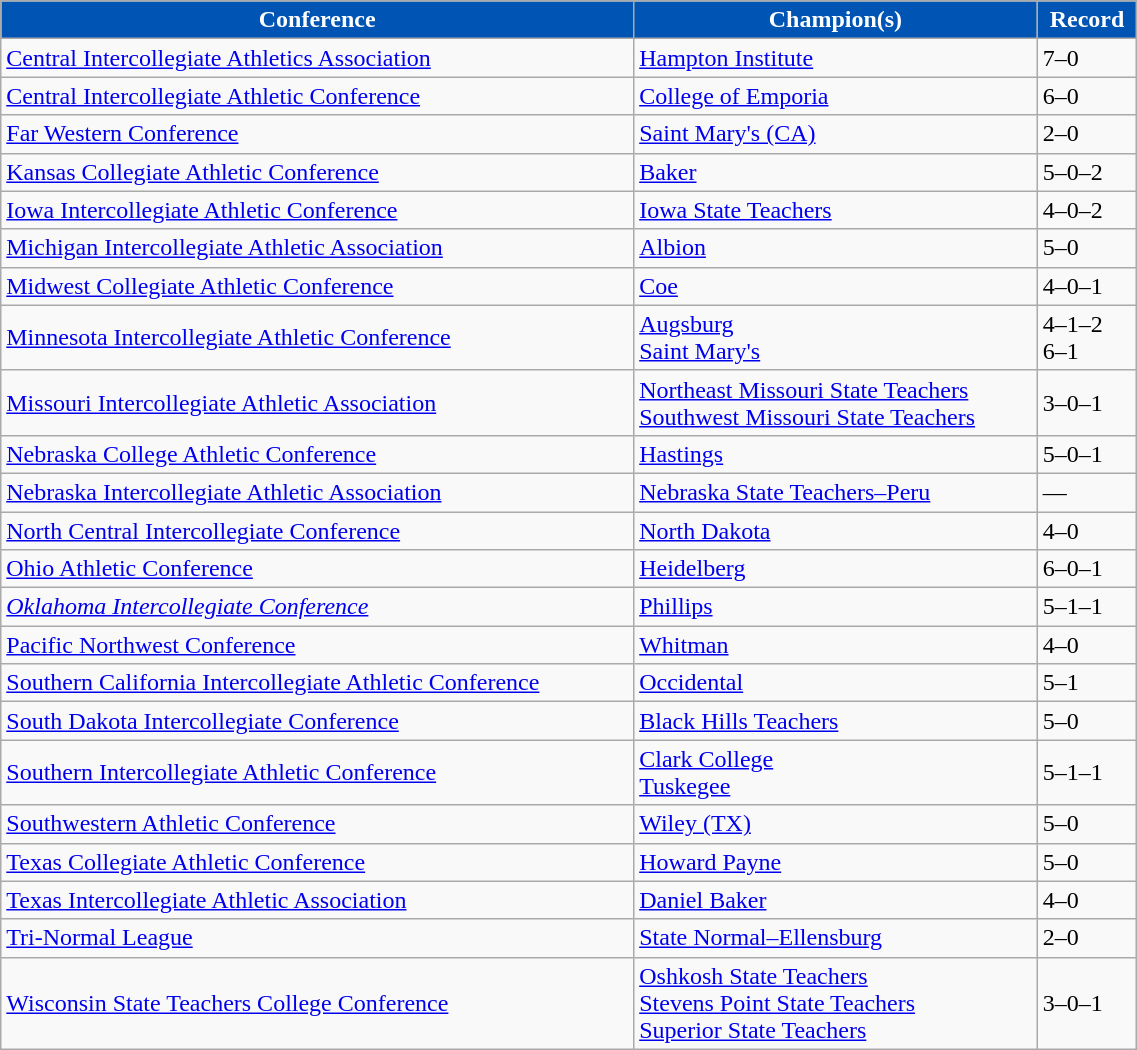<table class="wikitable" width="60%">
<tr>
<th style="background:#0054B3; color:#FFFFFF;">Conference</th>
<th style="background:#0054B3; color:#FFFFFF;">Champion(s)</th>
<th style="background:#0054B3; color:#FFFFFF;">Record</th>
</tr>
<tr align="left">
<td><a href='#'>Central Intercollegiate Athletics Association</a></td>
<td><a href='#'>Hampton Institute</a></td>
<td>7–0</td>
</tr>
<tr align="left">
<td><a href='#'>Central Intercollegiate Athletic Conference</a></td>
<td><a href='#'>College of Emporia</a></td>
<td>6–0</td>
</tr>
<tr align="left">
<td><a href='#'>Far Western Conference</a></td>
<td><a href='#'>Saint Mary's (CA)</a></td>
<td>2–0</td>
</tr>
<tr align="left">
<td><a href='#'>Kansas Collegiate Athletic Conference</a></td>
<td><a href='#'>Baker</a></td>
<td>5–0–2</td>
</tr>
<tr align="left">
<td><a href='#'>Iowa Intercollegiate Athletic Conference</a></td>
<td><a href='#'>Iowa State Teachers</a></td>
<td>4–0–2</td>
</tr>
<tr align="left">
<td><a href='#'>Michigan Intercollegiate Athletic Association</a></td>
<td><a href='#'>Albion</a></td>
<td>5–0</td>
</tr>
<tr align="left">
<td><a href='#'>Midwest Collegiate Athletic Conference</a></td>
<td><a href='#'>Coe</a></td>
<td>4–0–1</td>
</tr>
<tr align="left">
<td><a href='#'>Minnesota Intercollegiate Athletic Conference</a></td>
<td><a href='#'>Augsburg</a><br><a href='#'>Saint Mary's</a></td>
<td>4–1–2<br>6–1</td>
</tr>
<tr align="left">
<td><a href='#'>Missouri Intercollegiate Athletic Association</a></td>
<td><a href='#'>Northeast Missouri State Teachers</a><br><a href='#'>Southwest Missouri State Teachers</a></td>
<td>3–0–1</td>
</tr>
<tr align="left">
<td><a href='#'>Nebraska College Athletic Conference</a></td>
<td><a href='#'>Hastings</a></td>
<td>5–0–1</td>
</tr>
<tr align="left">
<td><a href='#'>Nebraska Intercollegiate Athletic Association</a></td>
<td><a href='#'>Nebraska State Teachers–Peru</a></td>
<td>—</td>
</tr>
<tr align="left">
<td><a href='#'>North Central Intercollegiate Conference</a></td>
<td><a href='#'>North Dakota</a></td>
<td>4–0</td>
</tr>
<tr align="left">
<td><a href='#'>Ohio Athletic Conference</a></td>
<td><a href='#'>Heidelberg</a></td>
<td>6–0–1</td>
</tr>
<tr align="left">
<td><em><a href='#'>Oklahoma Intercollegiate Conference</a></em></td>
<td><a href='#'>Phillips</a></td>
<td>5–1–1</td>
</tr>
<tr align="left">
<td><a href='#'>Pacific Northwest Conference</a></td>
<td><a href='#'>Whitman</a></td>
<td>4–0</td>
</tr>
<tr align="left">
<td><a href='#'>Southern California Intercollegiate Athletic Conference</a></td>
<td><a href='#'>Occidental</a></td>
<td>5–1</td>
</tr>
<tr align="left">
<td><a href='#'>South Dakota Intercollegiate Conference</a></td>
<td><a href='#'>Black Hills Teachers</a></td>
<td>5–0</td>
</tr>
<tr align="left">
<td><a href='#'>Southern Intercollegiate Athletic Conference</a></td>
<td><a href='#'>Clark College</a><br><a href='#'>Tuskegee</a></td>
<td>5–1–1</td>
</tr>
<tr align="left">
<td><a href='#'>Southwestern Athletic Conference</a></td>
<td><a href='#'>Wiley (TX)</a></td>
<td>5–0</td>
</tr>
<tr align="left">
<td><a href='#'>Texas Collegiate Athletic Conference</a></td>
<td><a href='#'>Howard Payne</a></td>
<td>5–0</td>
</tr>
<tr align="left">
<td><a href='#'>Texas Intercollegiate Athletic Association</a></td>
<td><a href='#'>Daniel Baker</a></td>
<td>4–0</td>
</tr>
<tr align="left">
<td><a href='#'>Tri-Normal League</a></td>
<td><a href='#'>State Normal–Ellensburg</a></td>
<td>2–0</td>
</tr>
<tr align="left">
<td><a href='#'>Wisconsin State Teachers College Conference</a></td>
<td><a href='#'>Oshkosh State Teachers</a><br><a href='#'>Stevens Point State Teachers</a><br><a href='#'>Superior State Teachers</a></td>
<td>3–0–1</td>
</tr>
</table>
